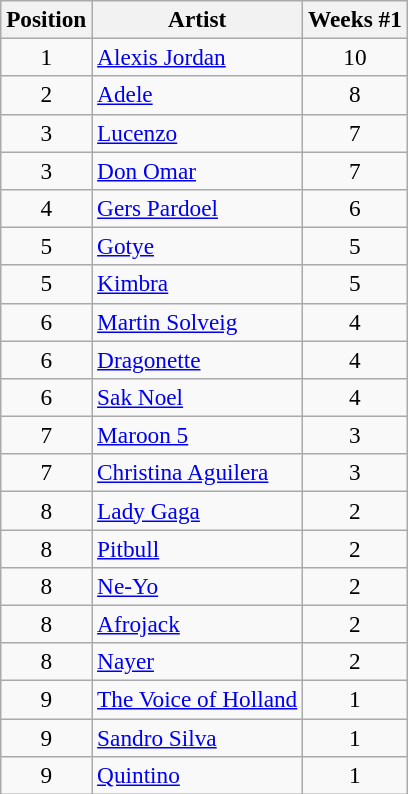<table class="wikitable sortable" style="font-size:97%;">
<tr>
<th>Position</th>
<th>Artist</th>
<th>Weeks #1</th>
</tr>
<tr>
<td align="center">1</td>
<td><a href='#'>Alexis Jordan</a></td>
<td align="center">10</td>
</tr>
<tr>
<td align="center">2</td>
<td><a href='#'>Adele</a></td>
<td align="center">8</td>
</tr>
<tr>
<td align="center">3</td>
<td><a href='#'>Lucenzo</a></td>
<td align="center">7</td>
</tr>
<tr>
<td align="center">3</td>
<td><a href='#'>Don Omar</a></td>
<td align="center">7</td>
</tr>
<tr>
<td align="center">4</td>
<td><a href='#'>Gers Pardoel</a></td>
<td align="center">6</td>
</tr>
<tr>
<td align="center">5</td>
<td><a href='#'>Gotye</a></td>
<td align="center">5</td>
</tr>
<tr>
<td align="center">5</td>
<td><a href='#'>Kimbra</a></td>
<td align="center">5</td>
</tr>
<tr>
<td align="center">6</td>
<td><a href='#'>Martin Solveig</a></td>
<td align="center">4</td>
</tr>
<tr>
<td align="center">6</td>
<td><a href='#'>Dragonette</a></td>
<td align="center">4</td>
</tr>
<tr>
<td align="center">6</td>
<td><a href='#'>Sak Noel</a></td>
<td align="center">4</td>
</tr>
<tr>
<td align="center">7</td>
<td><a href='#'>Maroon 5</a></td>
<td align="center">3</td>
</tr>
<tr>
<td align="center">7</td>
<td><a href='#'>Christina Aguilera</a></td>
<td align="center">3</td>
</tr>
<tr>
<td align="center">8</td>
<td><a href='#'>Lady Gaga</a></td>
<td align="center">2</td>
</tr>
<tr>
<td align="center">8</td>
<td><a href='#'>Pitbull</a></td>
<td align="center">2</td>
</tr>
<tr>
<td align="center">8</td>
<td><a href='#'>Ne-Yo</a></td>
<td align="center">2</td>
</tr>
<tr>
<td align="center">8</td>
<td><a href='#'>Afrojack</a></td>
<td align="center">2</td>
</tr>
<tr>
<td align="center">8</td>
<td><a href='#'>Nayer</a></td>
<td align="center">2</td>
</tr>
<tr>
<td align="center">9</td>
<td><a href='#'>The Voice of Holland</a></td>
<td align="center">1</td>
</tr>
<tr>
<td align="center">9</td>
<td><a href='#'>Sandro Silva</a></td>
<td align="center">1</td>
</tr>
<tr>
<td align="center">9</td>
<td><a href='#'>Quintino</a></td>
<td align="center">1</td>
</tr>
</table>
